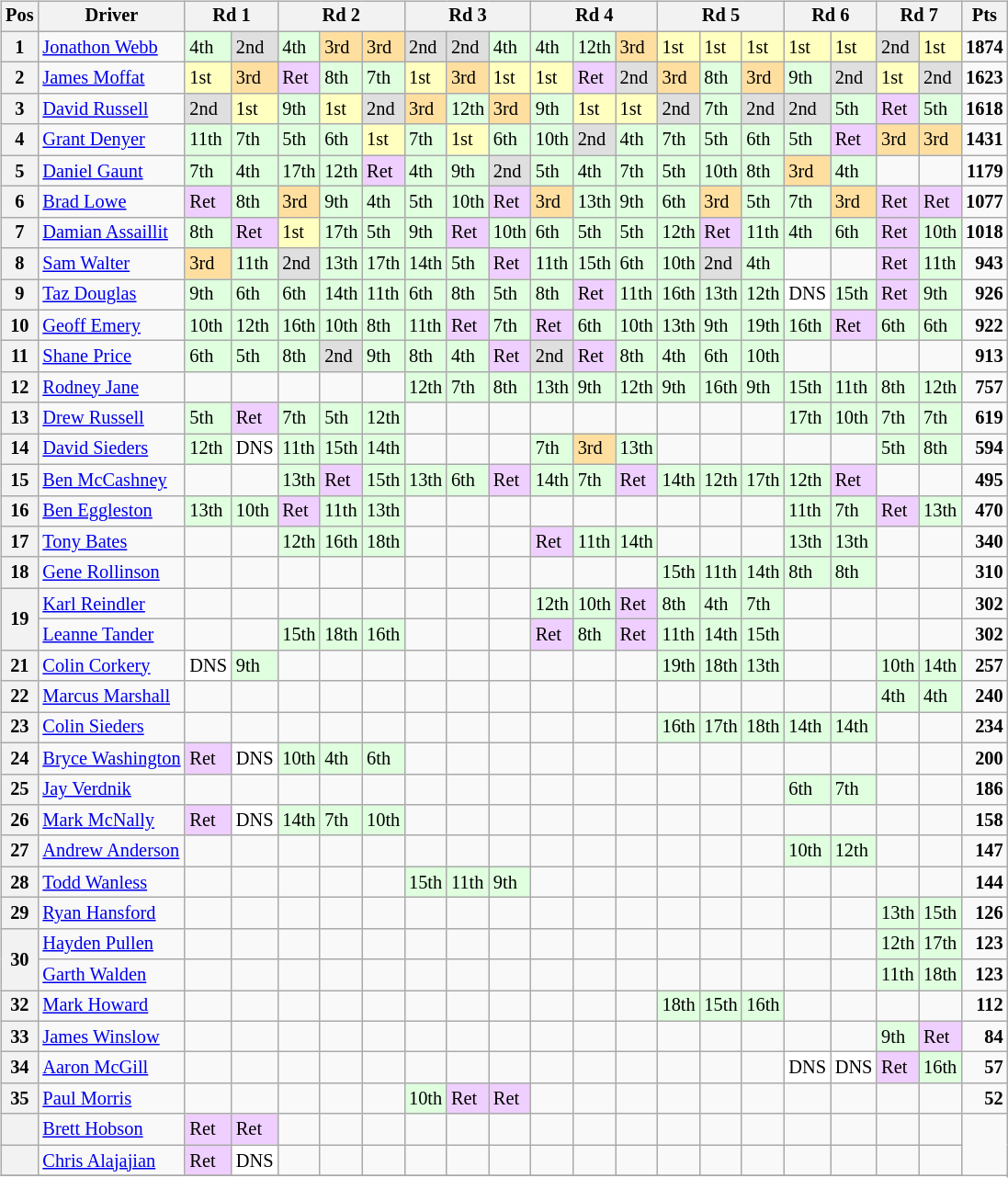<table>
<tr>
<td><br><table class="wikitable" style="font-size: 85%">
<tr>
<th>Pos</th>
<th>Driver</th>
<th colspan=2>Rd 1</th>
<th colspan=3>Rd 2</th>
<th colspan=3>Rd 3</th>
<th colspan=3>Rd 4</th>
<th colspan=3>Rd 5</th>
<th colspan=2>Rd 6</th>
<th colspan=2>Rd 7</th>
<th>Pts</th>
</tr>
<tr>
<th>1</th>
<td><a href='#'>Jonathon Webb</a></td>
<td style="background:#dfffdf;">4th</td>
<td style="background:#dfdfdf;">2nd</td>
<td style="background:#dfffdf;">4th</td>
<td style="background:#ffdf9f;">3rd</td>
<td style="background:#ffdf9f;">3rd</td>
<td style="background:#dfdfdf;">2nd</td>
<td style="background:#dfdfdf;">2nd</td>
<td style="background:#dfffdf;">4th</td>
<td style="background:#dfffdf;">4th</td>
<td style="background:#dfffdf;">12th</td>
<td style="background:#ffdf9f;">3rd</td>
<td style="background:#ffffbf;">1st</td>
<td style="background:#ffffbf;">1st</td>
<td style="background:#ffffbf;">1st</td>
<td style="background:#ffffbf;">1st</td>
<td style="background:#ffffbf;">1st</td>
<td style="background:#dfdfdf;">2nd</td>
<td style="background:#ffffbf;">1st</td>
<td align="right"><strong>1874</strong></td>
</tr>
<tr>
<th>2</th>
<td><a href='#'>James Moffat</a></td>
<td style="background:#ffffbf;">1st</td>
<td style="background:#ffdf9f;">3rd</td>
<td style="background:#efcfff;">Ret</td>
<td style="background:#dfffdf;">8th</td>
<td style="background:#dfffdf;">7th</td>
<td style="background:#ffffbf;">1st</td>
<td style="background:#ffdf9f;">3rd</td>
<td style="background:#ffffbf;">1st</td>
<td style="background:#ffffbf;">1st</td>
<td style="background:#efcfff;">Ret</td>
<td style="background:#dfdfdf;">2nd</td>
<td style="background:#ffdf9f;">3rd</td>
<td style="background:#dfffdf;">8th</td>
<td style="background:#ffdf9f;">3rd</td>
<td style="background:#dfffdf;">9th</td>
<td style="background:#dfdfdf;">2nd</td>
<td style="background:#ffffbf;">1st</td>
<td style="background:#dfdfdf;">2nd</td>
<td align="right"><strong>1623</strong></td>
</tr>
<tr>
<th>3</th>
<td><a href='#'>David Russell</a></td>
<td style="background:#dfdfdf;">2nd</td>
<td style="background:#ffffbf;">1st</td>
<td style="background:#dfffdf;">9th</td>
<td style="background:#ffffbf;">1st</td>
<td style="background:#dfdfdf;">2nd</td>
<td style="background:#ffdf9f;">3rd</td>
<td style="background:#dfffdf;">12th</td>
<td style="background:#ffdf9f;">3rd</td>
<td style="background:#dfffdf;">9th</td>
<td style="background:#ffffbf;">1st</td>
<td style="background:#ffffbf;">1st</td>
<td style="background:#dfdfdf;">2nd</td>
<td style="background:#dfffdf;">7th</td>
<td style="background:#dfdfdf;">2nd</td>
<td style="background:#dfdfdf;">2nd</td>
<td style="background:#dfffdf;">5th</td>
<td style="background:#efcfff;">Ret</td>
<td style="background:#dfffdf;">5th</td>
<td align="right"><strong>1618</strong></td>
</tr>
<tr>
<th>4</th>
<td><a href='#'>Grant Denyer</a></td>
<td style="background:#dfffdf;">11th</td>
<td style="background:#dfffdf;">7th</td>
<td style="background:#dfffdf;">5th</td>
<td style="background:#dfffdf;">6th</td>
<td style="background:#ffffbf;">1st</td>
<td style="background:#dfffdf;">7th</td>
<td style="background:#ffffbf;">1st</td>
<td style="background:#dfffdf;">6th</td>
<td style="background:#dfffdf;">10th</td>
<td style="background:#dfdfdf;">2nd</td>
<td style="background:#dfffdf;">4th</td>
<td style="background:#dfffdf;">7th</td>
<td style="background:#dfffdf;">5th</td>
<td style="background:#dfffdf;">6th</td>
<td style="background:#dfffdf;">5th</td>
<td style="background:#efcfff;">Ret</td>
<td style="background:#ffdf9f;">3rd</td>
<td style="background:#ffdf9f;">3rd</td>
<td align="right"><strong>1431</strong></td>
</tr>
<tr>
<th>5</th>
<td><a href='#'>Daniel Gaunt</a></td>
<td style="background:#dfffdf;">7th</td>
<td style="background:#dfffdf;">4th</td>
<td style="background:#dfffdf;">17th</td>
<td style="background:#dfffdf;">12th</td>
<td style="background:#efcfff;">Ret</td>
<td style="background:#dfffdf;">4th</td>
<td style="background:#dfffdf;">9th</td>
<td style="background:#dfdfdf;">2nd</td>
<td style="background:#dfffdf;">5th</td>
<td style="background:#dfffdf;">4th</td>
<td style="background:#dfffdf;">7th</td>
<td style="background:#dfffdf;">5th</td>
<td style="background:#dfffdf;">10th</td>
<td style="background:#dfffdf;">8th</td>
<td style="background:#ffdf9f;">3rd</td>
<td style="background:#dfffdf;">4th</td>
<td></td>
<td></td>
<td align="right"><strong>1179</strong></td>
</tr>
<tr>
<th>6</th>
<td><a href='#'>Brad Lowe</a></td>
<td style="background:#efcfff;">Ret</td>
<td style="background:#dfffdf;">8th</td>
<td style="background:#ffdf9f;">3rd</td>
<td style="background:#dfffdf;">9th</td>
<td style="background:#dfffdf;">4th</td>
<td style="background:#dfffdf;">5th</td>
<td style="background:#dfffdf;">10th</td>
<td style="background:#efcfff;">Ret</td>
<td style="background:#ffdf9f;">3rd</td>
<td style="background:#dfffdf;">13th</td>
<td style="background:#dfffdf;">9th</td>
<td style="background:#dfffdf;">6th</td>
<td style="background:#ffdf9f;">3rd</td>
<td style="background:#dfffdf;">5th</td>
<td style="background:#dfffdf;">7th</td>
<td style="background:#ffdf9f;">3rd</td>
<td style="background:#efcfff;">Ret</td>
<td style="background:#efcfff;">Ret</td>
<td align="right"><strong>1077</strong></td>
</tr>
<tr>
<th>7</th>
<td><a href='#'>Damian Assaillit</a></td>
<td style="background:#dfffdf;">8th</td>
<td style="background:#efcfff;">Ret</td>
<td style="background:#ffffbf;">1st</td>
<td style="background:#dfffdf;">17th</td>
<td style="background:#dfffdf;">5th</td>
<td style="background:#dfffdf;">9th</td>
<td style="background:#efcfff;">Ret</td>
<td style="background:#dfffdf;">10th</td>
<td style="background:#dfffdf;">6th</td>
<td style="background:#dfffdf;">5th</td>
<td style="background:#dfffdf;">5th</td>
<td style="background:#dfffdf;">12th</td>
<td style="background:#efcfff;">Ret</td>
<td style="background:#dfffdf;">11th</td>
<td style="background:#dfffdf;">4th</td>
<td style="background:#dfffdf;">6th</td>
<td style="background:#efcfff;">Ret</td>
<td style="background:#dfffdf;">10th</td>
<td align="right"><strong>1018</strong></td>
</tr>
<tr>
<th>8</th>
<td><a href='#'>Sam Walter</a></td>
<td style="background:#ffdf9f;">3rd</td>
<td style="background:#dfffdf;">11th</td>
<td style="background:#dfdfdf;">2nd</td>
<td style="background:#dfffdf;">13th</td>
<td style="background:#dfffdf;">17th</td>
<td style="background:#dfffdf;">14th</td>
<td style="background:#dfffdf;">5th</td>
<td style="background:#efcfff;">Ret</td>
<td style="background:#dfffdf;">11th</td>
<td style="background:#dfffdf;">15th</td>
<td style="background:#dfffdf;">6th</td>
<td style="background:#dfffdf;">10th</td>
<td style="background:#dfdfdf;">2nd</td>
<td style="background:#dfffdf;">4th</td>
<td></td>
<td></td>
<td style="background:#efcfff;">Ret</td>
<td style="background:#dfffdf;">11th</td>
<td align="right"><strong>943</strong></td>
</tr>
<tr>
<th>9</th>
<td><a href='#'>Taz Douglas</a></td>
<td style="background:#dfffdf;">9th</td>
<td style="background:#dfffdf;">6th</td>
<td style="background:#dfffdf;">6th</td>
<td style="background:#dfffdf;">14th</td>
<td style="background:#dfffdf;">11th</td>
<td style="background:#dfffdf;">6th</td>
<td style="background:#dfffdf;">8th</td>
<td style="background:#dfffdf;">5th</td>
<td style="background:#dfffdf;">8th</td>
<td style="background:#efcfff;">Ret</td>
<td style="background:#dfffdf;">11th</td>
<td style="background:#dfffdf;">16th</td>
<td style="background:#dfffdf;">13th</td>
<td style="background:#dfffdf;">12th</td>
<td style="background:#ffffff;">DNS</td>
<td style="background:#dfffdf;">15th</td>
<td style="background:#efcfff;">Ret</td>
<td style="background:#dfffdf;">9th</td>
<td align="right"><strong>926</strong></td>
</tr>
<tr>
<th>10</th>
<td><a href='#'>Geoff Emery</a></td>
<td style="background:#dfffdf;">10th</td>
<td style="background:#dfffdf;">12th</td>
<td style="background:#dfffdf;">16th</td>
<td style="background:#dfffdf;">10th</td>
<td style="background:#dfffdf;">8th</td>
<td style="background:#dfffdf;">11th</td>
<td style="background:#efcfff;">Ret</td>
<td style="background:#dfffdf;">7th</td>
<td style="background:#efcfff;">Ret</td>
<td style="background:#dfffdf;">6th</td>
<td style="background:#dfffdf;">10th</td>
<td style="background:#dfffdf;">13th</td>
<td style="background:#dfffdf;">9th</td>
<td style="background:#dfffdf;">19th</td>
<td style="background:#dfffdf;">16th</td>
<td style="background:#efcfff;">Ret</td>
<td style="background:#dfffdf;">6th</td>
<td style="background:#dfffdf;">6th</td>
<td align="right"><strong>922</strong></td>
</tr>
<tr>
<th>11</th>
<td><a href='#'>Shane Price</a></td>
<td style="background:#dfffdf;">6th</td>
<td style="background:#dfffdf;">5th</td>
<td style="background:#dfffdf;">8th</td>
<td style="background:#dfdfdf;">2nd</td>
<td style="background:#dfffdf;">9th</td>
<td style="background:#dfffdf;">8th</td>
<td style="background:#dfffdf;">4th</td>
<td style="background:#efcfff;">Ret</td>
<td style="background:#dfdfdf;">2nd</td>
<td style="background:#efcfff;">Ret</td>
<td style="background:#dfffdf;">8th</td>
<td style="background:#dfffdf;">4th</td>
<td style="background:#dfffdf;">6th</td>
<td style="background:#dfffdf;">10th</td>
<td></td>
<td></td>
<td></td>
<td></td>
<td align="right"><strong>913</strong></td>
</tr>
<tr>
<th>12</th>
<td><a href='#'>Rodney Jane</a></td>
<td></td>
<td></td>
<td></td>
<td></td>
<td></td>
<td style="background:#dfffdf;">12th</td>
<td style="background:#dfffdf;">7th</td>
<td style="background:#dfffdf;">8th</td>
<td style="background:#dfffdf;">13th</td>
<td style="background:#dfffdf;">9th</td>
<td style="background:#dfffdf;">12th</td>
<td style="background:#dfffdf;">9th</td>
<td style="background:#dfffdf;">16th</td>
<td style="background:#dfffdf;">9th</td>
<td style="background:#dfffdf;">15th</td>
<td style="background:#dfffdf;">11th</td>
<td style="background:#dfffdf;">8th</td>
<td style="background:#dfffdf;">12th</td>
<td align="right"><strong>757</strong></td>
</tr>
<tr>
<th>13</th>
<td><a href='#'>Drew Russell</a></td>
<td style="background:#dfffdf;">5th</td>
<td style="background:#efcfff;">Ret</td>
<td style="background:#dfffdf;">7th</td>
<td style="background:#dfffdf;">5th</td>
<td style="background:#dfffdf;">12th</td>
<td></td>
<td></td>
<td></td>
<td></td>
<td></td>
<td></td>
<td></td>
<td></td>
<td></td>
<td style="background:#dfffdf;">17th</td>
<td style="background:#dfffdf;">10th</td>
<td style="background:#dfffdf;">7th</td>
<td style="background:#dfffdf;">7th</td>
<td align="right"><strong>619</strong></td>
</tr>
<tr>
<th>14</th>
<td><a href='#'>David Sieders</a></td>
<td style="background:#dfffdf;">12th</td>
<td style="background:#ffffff;">DNS</td>
<td style="background:#dfffdf;">11th</td>
<td style="background:#dfffdf;">15th</td>
<td style="background:#dfffdf;">14th</td>
<td></td>
<td></td>
<td></td>
<td style="background:#dfffdf;">7th</td>
<td style="background:#ffdf9f;">3rd</td>
<td style="background:#dfffdf;">13th</td>
<td></td>
<td></td>
<td></td>
<td></td>
<td></td>
<td style="background:#dfffdf;">5th</td>
<td style="background:#dfffdf;">8th</td>
<td align="right"><strong>594</strong></td>
</tr>
<tr>
<th>15</th>
<td><a href='#'>Ben McCashney</a></td>
<td></td>
<td></td>
<td style="background:#dfffdf;">13th</td>
<td style="background:#efcfff;">Ret</td>
<td style="background:#dfffdf;">15th</td>
<td style="background:#dfffdf;">13th</td>
<td style="background:#dfffdf;">6th</td>
<td style="background:#efcfff;">Ret</td>
<td style="background:#dfffdf;">14th</td>
<td style="background:#dfffdf;">7th</td>
<td style="background:#efcfff;">Ret</td>
<td style="background:#dfffdf;">14th</td>
<td style="background:#dfffdf;">12th</td>
<td style="background:#dfffdf;">17th</td>
<td style="background:#dfffdf;">12th</td>
<td style="background:#efcfff;">Ret</td>
<td></td>
<td></td>
<td align="right"><strong>495</strong></td>
</tr>
<tr>
<th>16</th>
<td><a href='#'>Ben Eggleston</a></td>
<td style="background:#dfffdf;">13th</td>
<td style="background:#dfffdf;">10th</td>
<td style="background:#efcfff;">Ret</td>
<td style="background:#dfffdf;">11th</td>
<td style="background:#dfffdf;">13th</td>
<td></td>
<td></td>
<td></td>
<td></td>
<td></td>
<td></td>
<td></td>
<td></td>
<td></td>
<td style="background:#dfffdf;">11th</td>
<td style="background:#dfffdf;">7th</td>
<td style="background:#efcfff;">Ret</td>
<td style="background:#dfffdf;">13th</td>
<td align="right"><strong>470</strong></td>
</tr>
<tr>
<th>17</th>
<td><a href='#'>Tony Bates</a></td>
<td></td>
<td></td>
<td style="background:#dfffdf;">12th</td>
<td style="background:#dfffdf;">16th</td>
<td style="background:#dfffdf;">18th</td>
<td></td>
<td></td>
<td></td>
<td style="background:#efcfff;">Ret</td>
<td style="background:#dfffdf;">11th</td>
<td style="background:#dfffdf;">14th</td>
<td></td>
<td></td>
<td></td>
<td style="background:#dfffdf;">13th</td>
<td style="background:#dfffdf;">13th</td>
<td></td>
<td></td>
<td align="right"><strong>340</strong></td>
</tr>
<tr>
<th>18</th>
<td><a href='#'>Gene Rollinson</a></td>
<td></td>
<td></td>
<td></td>
<td></td>
<td></td>
<td></td>
<td></td>
<td></td>
<td></td>
<td></td>
<td></td>
<td style="background:#dfffdf;">15th</td>
<td style="background:#dfffdf;">11th</td>
<td style="background:#dfffdf;">14th</td>
<td style="background:#dfffdf;">8th</td>
<td style="background:#dfffdf;">8th</td>
<td></td>
<td></td>
<td align="right"><strong>310</strong></td>
</tr>
<tr>
<th rowspan=2>19</th>
<td><a href='#'>Karl Reindler</a></td>
<td></td>
<td></td>
<td></td>
<td></td>
<td></td>
<td></td>
<td></td>
<td></td>
<td style="background:#dfffdf;">12th</td>
<td style="background:#dfffdf;">10th</td>
<td style="background:#efcfff;">Ret</td>
<td style="background:#dfffdf;">8th</td>
<td style="background:#dfffdf;">4th</td>
<td style="background:#dfffdf;">7th</td>
<td></td>
<td></td>
<td></td>
<td></td>
<td align="right"><strong>302</strong></td>
</tr>
<tr>
<td><a href='#'>Leanne Tander</a></td>
<td></td>
<td></td>
<td style="background:#dfffdf;">15th</td>
<td style="background:#dfffdf;">18th</td>
<td style="background:#dfffdf;">16th</td>
<td></td>
<td></td>
<td></td>
<td style="background:#efcfff;">Ret</td>
<td style="background:#dfffdf;">8th</td>
<td style="background:#efcfff;">Ret</td>
<td style="background:#dfffdf;">11th</td>
<td style="background:#dfffdf;">14th</td>
<td style="background:#dfffdf;">15th</td>
<td></td>
<td></td>
<td></td>
<td></td>
<td align="right"><strong>302</strong></td>
</tr>
<tr>
<th>21</th>
<td><a href='#'>Colin Corkery</a></td>
<td style="background:#ffffff;">DNS</td>
<td style="background:#dfffdf;">9th</td>
<td></td>
<td></td>
<td></td>
<td></td>
<td></td>
<td></td>
<td></td>
<td></td>
<td></td>
<td style="background:#dfffdf;">19th</td>
<td style="background:#dfffdf;">18th</td>
<td style="background:#dfffdf;">13th</td>
<td></td>
<td></td>
<td style="background:#dfffdf;">10th</td>
<td style="background:#dfffdf;">14th</td>
<td align="right"><strong>257</strong></td>
</tr>
<tr>
<th>22</th>
<td><a href='#'>Marcus Marshall</a></td>
<td></td>
<td></td>
<td></td>
<td></td>
<td></td>
<td></td>
<td></td>
<td></td>
<td></td>
<td></td>
<td></td>
<td></td>
<td></td>
<td></td>
<td></td>
<td></td>
<td style="background:#dfffdf;">4th</td>
<td style="background:#dfffdf;">4th</td>
<td align="right"><strong>240</strong></td>
</tr>
<tr>
<th>23</th>
<td><a href='#'>Colin Sieders</a></td>
<td></td>
<td></td>
<td></td>
<td></td>
<td></td>
<td></td>
<td></td>
<td></td>
<td></td>
<td></td>
<td></td>
<td style="background:#dfffdf;">16th</td>
<td style="background:#dfffdf;">17th</td>
<td style="background:#dfffdf;">18th</td>
<td style="background:#dfffdf;">14th</td>
<td style="background:#dfffdf;">14th</td>
<td></td>
<td></td>
<td align="right"><strong>234</strong></td>
</tr>
<tr>
<th>24</th>
<td><a href='#'>Bryce Washington</a></td>
<td style="background:#efcfff;">Ret</td>
<td style="background:#ffffff;">DNS</td>
<td style="background:#dfffdf;">10th</td>
<td style="background:#dfffdf;">4th</td>
<td style="background:#dfffdf;">6th</td>
<td></td>
<td></td>
<td></td>
<td></td>
<td></td>
<td></td>
<td></td>
<td></td>
<td></td>
<td></td>
<td></td>
<td></td>
<td></td>
<td align="right"><strong>200</strong></td>
</tr>
<tr>
<th>25</th>
<td><a href='#'>Jay Verdnik</a></td>
<td></td>
<td></td>
<td></td>
<td></td>
<td></td>
<td></td>
<td></td>
<td></td>
<td></td>
<td></td>
<td></td>
<td></td>
<td></td>
<td></td>
<td style="background:#dfffdf;">6th</td>
<td style="background:#dfffdf;">7th</td>
<td></td>
<td></td>
<td align="right"><strong>186</strong></td>
</tr>
<tr>
<th>26</th>
<td><a href='#'>Mark McNally</a></td>
<td style="background:#efcfff;">Ret</td>
<td style="background:#ffffff;">DNS</td>
<td style="background:#dfffdf;">14th</td>
<td style="background:#dfffdf;">7th</td>
<td style="background:#dfffdf;">10th</td>
<td></td>
<td></td>
<td></td>
<td></td>
<td></td>
<td></td>
<td></td>
<td></td>
<td></td>
<td></td>
<td></td>
<td></td>
<td></td>
<td align="right"><strong>158</strong></td>
</tr>
<tr>
<th>27</th>
<td><a href='#'>Andrew Anderson</a></td>
<td></td>
<td></td>
<td></td>
<td></td>
<td></td>
<td></td>
<td></td>
<td></td>
<td></td>
<td></td>
<td></td>
<td></td>
<td></td>
<td></td>
<td style="background:#dfffdf;">10th</td>
<td style="background:#dfffdf;">12th</td>
<td></td>
<td></td>
<td align="right"><strong>147</strong></td>
</tr>
<tr>
<th>28</th>
<td><a href='#'>Todd Wanless</a></td>
<td></td>
<td></td>
<td></td>
<td></td>
<td></td>
<td style="background:#dfffdf;">15th</td>
<td style="background:#dfffdf;">11th</td>
<td style="background:#dfffdf;">9th</td>
<td></td>
<td></td>
<td></td>
<td></td>
<td></td>
<td></td>
<td></td>
<td></td>
<td></td>
<td></td>
<td align="right"><strong>144</strong></td>
</tr>
<tr>
<th>29</th>
<td><a href='#'>Ryan Hansford</a></td>
<td></td>
<td></td>
<td></td>
<td></td>
<td></td>
<td></td>
<td></td>
<td></td>
<td></td>
<td></td>
<td></td>
<td></td>
<td></td>
<td></td>
<td></td>
<td></td>
<td style="background:#dfffdf;">13th</td>
<td style="background:#dfffdf;">15th</td>
<td align="right"><strong>126</strong></td>
</tr>
<tr>
<th rowspan=2>30</th>
<td><a href='#'>Hayden Pullen</a></td>
<td></td>
<td></td>
<td></td>
<td></td>
<td></td>
<td></td>
<td></td>
<td></td>
<td></td>
<td></td>
<td></td>
<td></td>
<td></td>
<td></td>
<td></td>
<td></td>
<td style="background:#dfffdf;">12th</td>
<td style="background:#dfffdf;">17th</td>
<td align="right"><strong>123</strong></td>
</tr>
<tr>
<td><a href='#'>Garth Walden</a></td>
<td></td>
<td></td>
<td></td>
<td></td>
<td></td>
<td></td>
<td></td>
<td></td>
<td></td>
<td></td>
<td></td>
<td></td>
<td></td>
<td></td>
<td></td>
<td></td>
<td style="background:#dfffdf;">11th</td>
<td style="background:#dfffdf;">18th</td>
<td align="right"><strong>123</strong></td>
</tr>
<tr>
<th>32</th>
<td><a href='#'>Mark Howard</a></td>
<td></td>
<td></td>
<td></td>
<td></td>
<td></td>
<td></td>
<td></td>
<td></td>
<td></td>
<td></td>
<td></td>
<td style="background:#dfffdf;">18th</td>
<td style="background:#dfffdf;">15th</td>
<td style="background:#dfffdf;">16th</td>
<td></td>
<td></td>
<td></td>
<td></td>
<td align="right"><strong>112</strong></td>
</tr>
<tr>
<th>33</th>
<td><a href='#'>James Winslow</a></td>
<td></td>
<td></td>
<td></td>
<td></td>
<td></td>
<td></td>
<td></td>
<td></td>
<td></td>
<td></td>
<td></td>
<td></td>
<td></td>
<td></td>
<td></td>
<td></td>
<td style="background:#dfffdf;">9th</td>
<td style="background:#efcfff;">Ret</td>
<td align="right"><strong>84</strong></td>
</tr>
<tr>
<th>34</th>
<td><a href='#'>Aaron McGill</a></td>
<td></td>
<td></td>
<td></td>
<td></td>
<td></td>
<td></td>
<td></td>
<td></td>
<td></td>
<td></td>
<td></td>
<td></td>
<td></td>
<td></td>
<td style="background:#ffffff;">DNS</td>
<td style="background:#ffffff;">DNS</td>
<td style="background:#efcfff;">Ret</td>
<td style="background:#dfffdf;">16th</td>
<td align="right"><strong>57</strong></td>
</tr>
<tr>
<th>35</th>
<td><a href='#'>Paul Morris</a></td>
<td></td>
<td></td>
<td></td>
<td></td>
<td></td>
<td style="background:#dfffdf;">10th</td>
<td style="background:#efcfff;">Ret</td>
<td style="background:#efcfff;">Ret</td>
<td></td>
<td></td>
<td></td>
<td></td>
<td></td>
<td></td>
<td></td>
<td></td>
<td></td>
<td></td>
<td align="right"><strong>52</strong></td>
</tr>
<tr>
<th></th>
<td><a href='#'>Brett Hobson</a></td>
<td style="background:#efcfff;">Ret</td>
<td style="background:#efcfff;">Ret</td>
<td></td>
<td></td>
<td></td>
<td></td>
<td></td>
<td></td>
<td></td>
<td></td>
<td></td>
<td></td>
<td></td>
<td></td>
<td></td>
<td></td>
<td></td>
<td></td>
</tr>
<tr>
<th></th>
<td><a href='#'>Chris Alajajian</a></td>
<td style="background:#efcfff;">Ret</td>
<td style="background:#ffffff;">DNS</td>
<td></td>
<td></td>
<td></td>
<td></td>
<td></td>
<td></td>
<td></td>
<td></td>
<td></td>
<td></td>
<td></td>
<td></td>
<td></td>
<td></td>
<td></td>
<td></td>
</tr>
<tr>
</tr>
</table>
</td>
<td valign="top"><br></td>
</tr>
</table>
